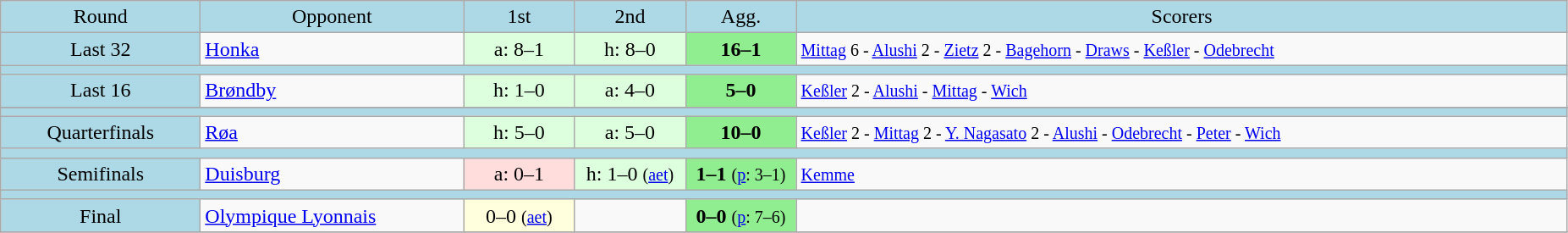<table class="wikitable" style="text-align:center">
<tr bgcolor=lightblue>
<td width=150px>Round</td>
<td width=200px>Opponent</td>
<td width=80px>1st</td>
<td width=80px>2nd</td>
<td width=80px>Agg.</td>
<td width=600px>Scorers</td>
</tr>
<tr>
<td bgcolor=lightblue>Last 32</td>
<td align=left> <a href='#'>Honka</a></td>
<td bgcolor="#ddffdd">a: 8–1</td>
<td bgcolor="#ddffdd">h: 8–0</td>
<td bgcolor=lightgreen><strong>16–1</strong></td>
<td align=left><small><a href='#'>Mittag</a> 6 - <a href='#'>Alushi</a> 2 - <a href='#'>Zietz</a> 2 - <a href='#'>Bagehorn</a> - <a href='#'>Draws</a> - <a href='#'>Keßler</a> - <a href='#'>Odebrecht</a></small></td>
</tr>
<tr bgcolor=lightblue>
<td colspan=6></td>
</tr>
<tr>
<td bgcolor=lightblue>Last 16</td>
<td align=left> <a href='#'>Brøndby</a></td>
<td bgcolor="#ddffdd">h: 1–0</td>
<td bgcolor="#ddffdd">a: 4–0</td>
<td bgcolor=lightgreen><strong>5–0</strong></td>
<td align=left><small><a href='#'>Keßler</a> 2 - <a href='#'>Alushi</a> - <a href='#'>Mittag</a> - <a href='#'>Wich</a></small></td>
</tr>
<tr>
</tr>
<tr bgcolor=lightblue>
<td colspan=6></td>
</tr>
<tr>
<td bgcolor=lightblue>Quarterfinals</td>
<td align=left> <a href='#'>Røa</a></td>
<td bgcolor="#ddffdd">h: 5–0</td>
<td bgcolor="#ddffdd">a: 5–0</td>
<td bgcolor=lightgreen><strong>10–0</strong></td>
<td align=left><small><a href='#'>Keßler</a> 2 - <a href='#'>Mittag</a> 2 - <a href='#'>Y. Nagasato</a> 2 - <a href='#'>Alushi</a> - <a href='#'>Odebrecht</a> - <a href='#'>Peter</a> - <a href='#'>Wich</a></small></td>
</tr>
<tr bgcolor=lightblue>
<td colspan=6></td>
</tr>
<tr>
<td bgcolor=lightblue>Semifinals</td>
<td align=left> <a href='#'>Duisburg</a></td>
<td bgcolor="#ffdddd">a: 0–1</td>
<td bgcolor="#ddffdd">h: 1–0 <small>(<a href='#'>aet</a>)</small></td>
<td bgcolor=lightgreen><strong>1–1</strong> <small>(<a href='#'>p</a>: 3–1)</small></td>
<td align=left><small><a href='#'>Kemme</a></small></td>
</tr>
<tr bgcolor=lightblue>
<td colspan=6></td>
</tr>
<tr>
<td bgcolor=lightblue>Final</td>
<td align=left> <a href='#'>Olympique Lyonnais</a></td>
<td bgcolor="#ffffdd">0–0 <small>(<a href='#'>aet</a>)</small></td>
<td></td>
<td bgcolor=lightgreen><strong>0–0</strong> <small>(<a href='#'>p</a>: 7–6)</small></td>
<td align=left></td>
</tr>
<tr>
</tr>
</table>
